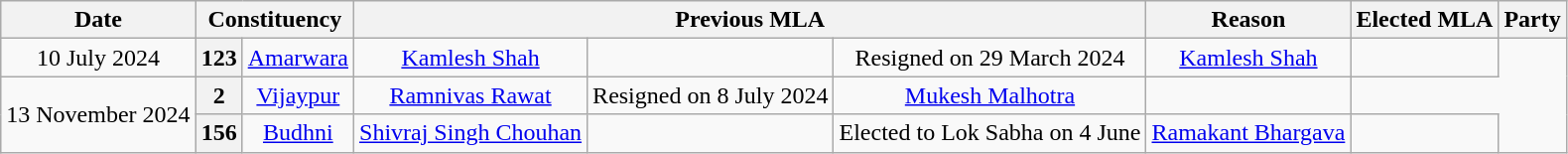<table class="wikitable sortable" style="text-align:center;">
<tr>
<th>Date</th>
<th colspan="2">Constituency</th>
<th colspan="3">Previous MLA</th>
<th>Reason</th>
<th>Elected MLA</th>
<th colspan="2">Party</th>
</tr>
<tr>
<td>10 July 2024</td>
<th>123</th>
<td><a href='#'>Amarwara</a></td>
<td><a href='#'>Kamlesh Shah</a></td>
<td></td>
<td>Resigned on 29 March 2024</td>
<td><a href='#'>Kamlesh Shah</a></td>
<td></td>
</tr>
<tr>
<td Rowspan=2>13 November 2024</td>
<th>2</th>
<td><a href='#'>Vijaypur</a></td>
<td><a href='#'>Ramnivas Rawat</a></td>
<td>Resigned on 8 July 2024</td>
<td><a href='#'>Mukesh Malhotra</a></td>
<td></td>
</tr>
<tr>
<th>156</th>
<td><a href='#'>Budhni</a></td>
<td><a href='#'>Shivraj Singh Chouhan</a></td>
<td></td>
<td>Elected to Lok Sabha on 4 June</td>
<td><a href='#'>Ramakant Bhargava</a></td>
<td></td>
</tr>
</table>
